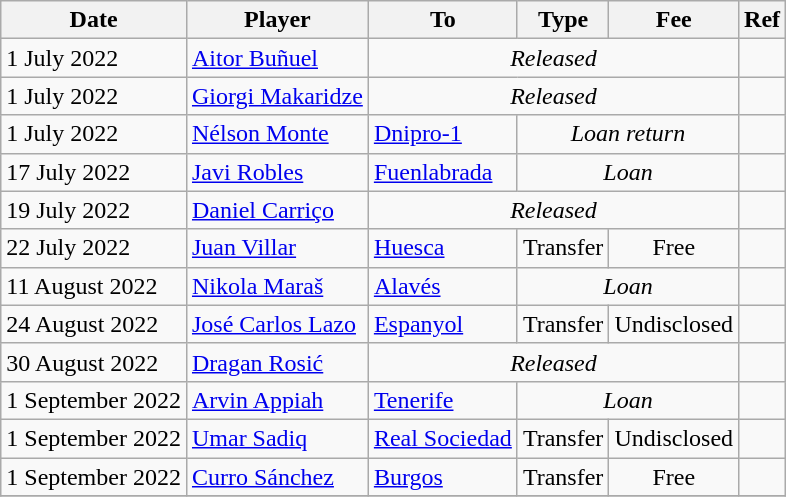<table class="wikitable">
<tr>
<th>Date</th>
<th>Player</th>
<th>To</th>
<th>Type</th>
<th>Fee</th>
<th>Ref</th>
</tr>
<tr>
<td>1 July 2022</td>
<td> <a href='#'>Aitor Buñuel</a></td>
<td colspan=3 align=center><em>Released</em></td>
<td align=center></td>
</tr>
<tr>
<td>1 July 2022</td>
<td> <a href='#'>Giorgi Makaridze</a></td>
<td colspan=3 align=center><em>Released</em></td>
<td align=center></td>
</tr>
<tr>
<td>1 July 2022</td>
<td> <a href='#'>Nélson Monte</a></td>
<td> <a href='#'>Dnipro-1</a></td>
<td colspan=2 align=center><em>Loan return</em></td>
<td align=center></td>
</tr>
<tr>
<td>17 July 2022</td>
<td> <a href='#'>Javi Robles</a></td>
<td><a href='#'>Fuenlabrada</a></td>
<td colspan=2 align=center><em>Loan</em></td>
<td align=center></td>
</tr>
<tr>
<td>19 July 2022</td>
<td> <a href='#'>Daniel Carriço</a></td>
<td colspan=3 align=center><em>Released</em></td>
<td align=center></td>
</tr>
<tr>
<td>22 July 2022</td>
<td> <a href='#'>Juan Villar</a></td>
<td><a href='#'>Huesca</a></td>
<td align=center>Transfer</td>
<td align=center>Free</td>
<td align=center></td>
</tr>
<tr>
<td>11 August 2022</td>
<td> <a href='#'>Nikola Maraš</a></td>
<td><a href='#'>Alavés</a></td>
<td colspan=2 align=center><em>Loan</em></td>
<td align=center></td>
</tr>
<tr>
<td>24 August 2022</td>
<td> <a href='#'>José Carlos Lazo</a></td>
<td><a href='#'>Espanyol</a></td>
<td align=center>Transfer</td>
<td align=center>Undisclosed</td>
<td align=center></td>
</tr>
<tr>
<td>30 August 2022</td>
<td> <a href='#'>Dragan Rosić</a></td>
<td colspan=3 align=center><em>Released</em></td>
<td align=center></td>
</tr>
<tr>
<td>1 September 2022</td>
<td> <a href='#'>Arvin Appiah</a></td>
<td><a href='#'>Tenerife</a></td>
<td colspan=2 align=center><em>Loan</em></td>
<td align=center></td>
</tr>
<tr>
<td>1 September 2022</td>
<td> <a href='#'>Umar Sadiq</a></td>
<td><a href='#'>Real Sociedad</a></td>
<td align=center>Transfer</td>
<td align=center>Undisclosed</td>
<td align=center></td>
</tr>
<tr>
<td>1 September 2022</td>
<td> <a href='#'>Curro Sánchez</a></td>
<td><a href='#'>Burgos</a></td>
<td align=center>Transfer</td>
<td align=center>Free</td>
<td align=center></td>
</tr>
<tr>
</tr>
</table>
